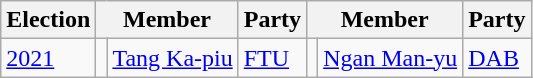<table class="wikitable" style="text-align:left">
<tr>
<th>Election</th>
<th colspan="2">Member</th>
<th>Party</th>
<th colspan="2">Member</th>
<th>Party</th>
</tr>
<tr>
<td><a href='#'>2021</a></td>
<td bgcolor=></td>
<td><a href='#'>Tang Ka-piu</a></td>
<td><a href='#'>FTU</a></td>
<td bgcolor=></td>
<td><a href='#'>Ngan Man-yu</a></td>
<td><a href='#'>DAB</a></td>
</tr>
</table>
